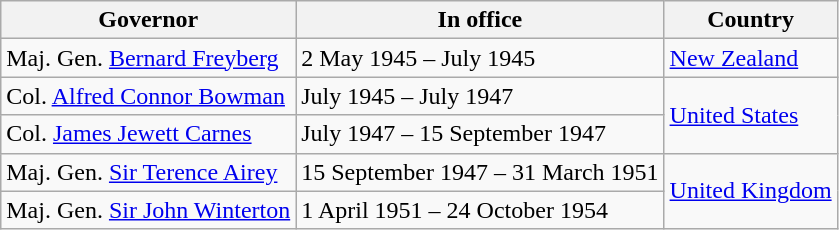<table class="wikitable sortable">
<tr>
<th>Governor</th>
<th>In office</th>
<th>Country</th>
</tr>
<tr>
<td>Maj. Gen. <a href='#'>Bernard Freyberg</a></td>
<td>2 May 1945 – July 1945</td>
<td><a href='#'>New Zealand</a></td>
</tr>
<tr>
<td>Col. <a href='#'>Alfred Connor Bowman</a></td>
<td>July 1945 – July 1947</td>
<td rowspan=2><a href='#'>United States</a></td>
</tr>
<tr>
<td>Col. <a href='#'>James Jewett Carnes</a></td>
<td>July 1947 – 15 September 1947</td>
</tr>
<tr>
<td>Maj. Gen. <a href='#'>Sir Terence Airey</a></td>
<td>15 September 1947 – 31 March 1951</td>
<td rowspan=2><a href='#'>United Kingdom</a></td>
</tr>
<tr>
<td>Maj. Gen. <a href='#'>Sir John Winterton</a></td>
<td>1 April 1951 – 24 October 1954</td>
</tr>
</table>
